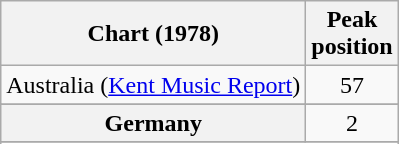<table class="wikitable sortable plainrowheaders" style="text-align:center">
<tr>
<th scope="col">Chart (1978)</th>
<th scope="col">Peak<br>position</th>
</tr>
<tr>
<td>Australia (<a href='#'>Kent Music Report</a>)</td>
<td style="text-align:center;">57</td>
</tr>
<tr>
</tr>
<tr>
</tr>
<tr>
<th scope="row">Germany</th>
<td align="center">2</td>
</tr>
<tr>
</tr>
<tr>
</tr>
<tr>
</tr>
<tr>
</tr>
<tr>
</tr>
</table>
